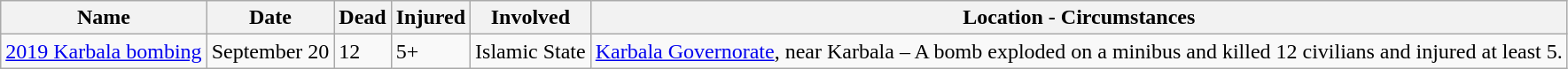<table class="wikitable">
<tr>
<th>Name</th>
<th>Date</th>
<th>Dead</th>
<th>Injured</th>
<th>Involved</th>
<th>Location - Circumstances</th>
</tr>
<tr>
<td><a href='#'>2019 Karbala bombing</a></td>
<td>September 20</td>
<td>12</td>
<td>5+</td>
<td>Islamic State</td>
<td><a href='#'>Karbala Governorate</a>, near Karbala – A bomb exploded on a minibus and killed 12 civilians and injured at least 5.</td>
</tr>
</table>
